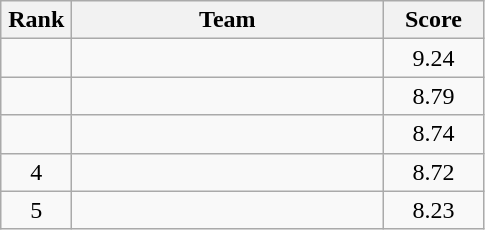<table class=wikitable style="text-align:center">
<tr>
<th width=40>Rank</th>
<th width=200>Team</th>
<th width=60>Score</th>
</tr>
<tr>
<td></td>
<td align=left></td>
<td>9.24</td>
</tr>
<tr>
<td></td>
<td align=left></td>
<td>8.79</td>
</tr>
<tr>
<td></td>
<td align=left></td>
<td>8.74</td>
</tr>
<tr>
<td>4</td>
<td align=left></td>
<td>8.72</td>
</tr>
<tr>
<td>5</td>
<td align=left></td>
<td>8.23</td>
</tr>
</table>
